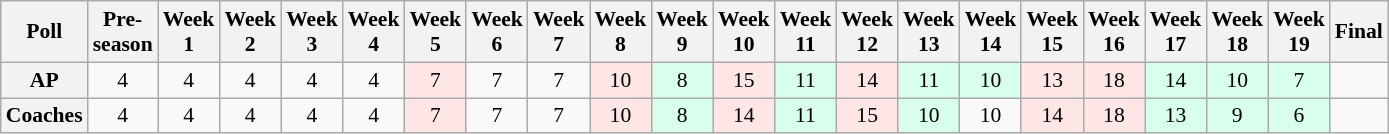<table class="wikitable" style="white-space:nowrap;font-size:90%">
<tr>
<th>Poll</th>
<th>Pre-<br>season</th>
<th>Week<br>1</th>
<th>Week<br>2</th>
<th>Week<br>3</th>
<th>Week<br>4</th>
<th>Week<br>5</th>
<th>Week<br>6</th>
<th>Week<br>7</th>
<th>Week<br>8</th>
<th>Week<br>9</th>
<th>Week<br>10</th>
<th>Week<br>11</th>
<th>Week<br>12</th>
<th>Week<br>13</th>
<th>Week<br>14</th>
<th>Week<br>15</th>
<th>Week<br>16</th>
<th>Week<br>17</th>
<th>Week<br>18</th>
<th>Week<br>19</th>
<th>Final</th>
</tr>
<tr style="text-align:center;">
<th>AP</th>
<td style="background:">4</td>
<td style="background:">4</td>
<td style="background:">4</td>
<td style="background:">4</td>
<td style="background:">4</td>
<td style="background:#FFE6E6;">7</td>
<td style="background:">7</td>
<td style="background:">7</td>
<td style="background:#FFE6E6;">10</td>
<td style="background:#D8FFEB;">8</td>
<td style="background:#FFE6E6;">15</td>
<td style="background:#D8FFEB;">11</td>
<td style="background:#FFE6E6;">14</td>
<td style="background:#D8FFEB;">11</td>
<td style="background:#D8FFEB;">10</td>
<td style="background:#FFE6E6;">13</td>
<td style="background:#FFE6E6;">18</td>
<td style="background:#D8FFEB;">14</td>
<td style="background:#D8FFEB;">10</td>
<td style="background:#D8FFEB;">7</td>
<td style="background:"></td>
</tr>
<tr style="text-align:center;">
<th>Coaches</th>
<td style="background:">4</td>
<td style="background:">4</td>
<td style="background:">4</td>
<td style="background:">4</td>
<td style="background:">4</td>
<td style="background:#FFE6E6;">7</td>
<td style="background:">7</td>
<td style="background:">7</td>
<td style="background:#FFE6E6;">10</td>
<td style="background:#D8FFEB;">8</td>
<td style="background:#FFE6E6;">14</td>
<td style="background:#D8FFEB;">11</td>
<td style="background:#FFE6E6;">15</td>
<td style="background:#D8FFEB;">10</td>
<td style="background:">10</td>
<td style="background:#FFE6E6;">14</td>
<td style="background:#FFE6E6;">18</td>
<td style="background:#D8FFEB;">13</td>
<td style="background:#D8FFEB;">9</td>
<td style="background:#D8FFEB;">6</td>
<td style="background:"></td>
</tr>
</table>
